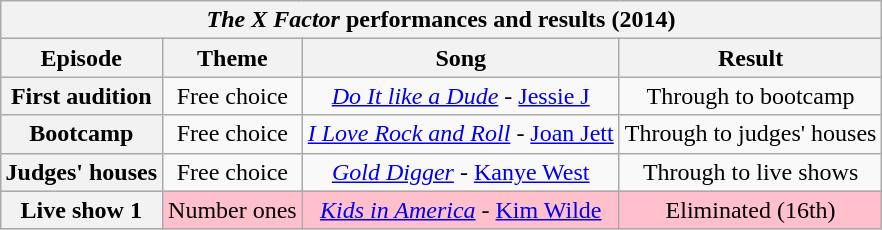<table class="wikitable collapsible collapsed" style="margin:1em auto 1em auto; text-align:center;">
<tr>
<th colspan="4"><em>The X Factor</em> performances and results (2014)</th>
</tr>
<tr>
<th scope="col">Episode</th>
<th scope="col">Theme</th>
<th scope="col">Song</th>
<th scope="col">Result</th>
</tr>
<tr>
<th scope="row">First audition</th>
<td>Free choice</td>
<td><em><a href='#'>Do It like a Dude</a></em> - <a href='#'>Jessie J</a></td>
<td>Through to bootcamp</td>
</tr>
<tr>
<th scope="row">Bootcamp</th>
<td>Free choice</td>
<td><em><a href='#'>I Love Rock and Roll</a></em> - <a href='#'>Joan Jett</a></td>
<td>Through to judges' houses</td>
</tr>
<tr>
<th scope="row">Judges' houses</th>
<td>Free choice</td>
<td><em><a href='#'>Gold Digger</a></em> - <a href='#'>Kanye West</a></td>
<td>Through to live shows</td>
</tr>
<tr style="background:pink">
<th scope="row">Live show 1</th>
<td>Number ones</td>
<td><em><a href='#'>Kids in America</a></em> - <a href='#'>Kim Wilde</a></td>
<td>Eliminated (16th)</td>
</tr>
</table>
